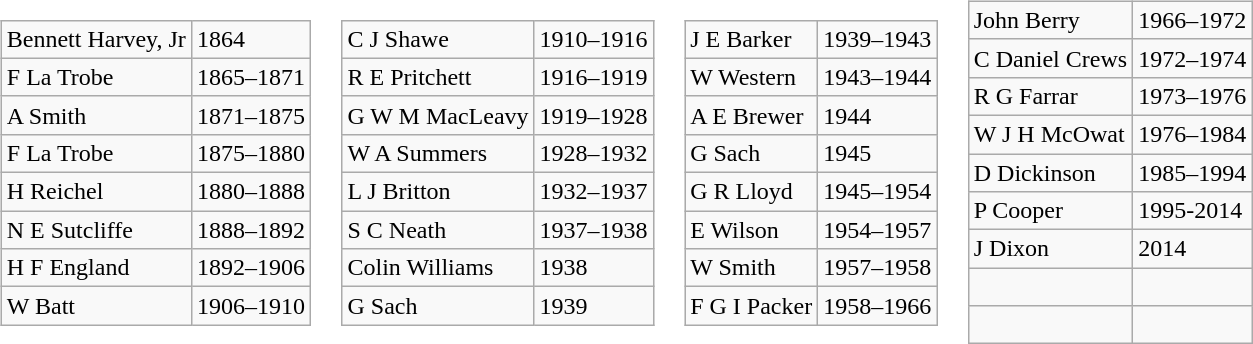<table>
<tr>
<td><br><table class="wikitable">
<tr>
<td>Bennett Harvey, Jr</td>
<td>1864</td>
</tr>
<tr>
<td>F La Trobe</td>
<td>1865–1871</td>
</tr>
<tr>
<td>A Smith</td>
<td>1871–1875</td>
</tr>
<tr>
<td>F La Trobe</td>
<td>1875–1880</td>
</tr>
<tr>
<td>H Reichel</td>
<td>1880–1888</td>
</tr>
<tr>
<td>N E Sutcliffe</td>
<td>1888–1892</td>
</tr>
<tr>
<td>H F England</td>
<td>1892–1906</td>
</tr>
<tr>
<td>W Batt</td>
<td>1906–1910</td>
</tr>
</table>
</td>
<td><br><table class="wikitable">
<tr>
<td>C J Shawe</td>
<td>1910–1916</td>
</tr>
<tr>
<td>R E Pritchett</td>
<td>1916–1919</td>
</tr>
<tr>
<td>G W M MacLeavy</td>
<td>1919–1928</td>
</tr>
<tr>
<td>W A Summers</td>
<td>1928–1932</td>
</tr>
<tr>
<td>L J Britton</td>
<td>1932–1937</td>
</tr>
<tr>
<td>S C Neath</td>
<td>1937–1938</td>
</tr>
<tr>
<td>Colin Williams</td>
<td>1938</td>
</tr>
<tr>
<td>G Sach</td>
<td>1939</td>
</tr>
</table>
</td>
<td><br><table class="wikitable">
<tr>
<td>J E Barker</td>
<td>1939–1943</td>
</tr>
<tr>
<td>W Western</td>
<td>1943–1944</td>
</tr>
<tr>
<td>A E Brewer</td>
<td>1944</td>
</tr>
<tr>
<td>G Sach</td>
<td>1945</td>
</tr>
<tr>
<td>G R Lloyd</td>
<td>1945–1954</td>
</tr>
<tr>
<td>E Wilson</td>
<td>1954–1957</td>
</tr>
<tr>
<td>W Smith</td>
<td>1957–1958</td>
</tr>
<tr>
<td>F G I Packer</td>
<td>1958–1966</td>
</tr>
</table>
</td>
<td><br><table class="wikitable">
<tr>
<td>John Berry</td>
<td>1966–1972</td>
</tr>
<tr>
<td>C Daniel Crews</td>
<td>1972–1974</td>
</tr>
<tr>
<td>R G Farrar</td>
<td>1973–1976</td>
</tr>
<tr>
<td>W J H McOwat</td>
<td>1976–1984</td>
</tr>
<tr>
<td>D Dickinson</td>
<td>1985–1994</td>
</tr>
<tr>
<td>P Cooper</td>
<td>1995-2014</td>
</tr>
<tr>
<td>J Dixon</td>
<td>2014</td>
</tr>
<tr>
<td> </td>
<td></td>
</tr>
<tr>
<td> </td>
<td></td>
</tr>
</table>
</td>
</tr>
</table>
